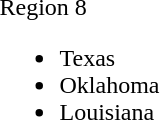<table>
<tr>
<td>Region 8<br><ul><li>Texas</li><li>Oklahoma</li><li>Louisiana</li></ul></td>
</tr>
</table>
